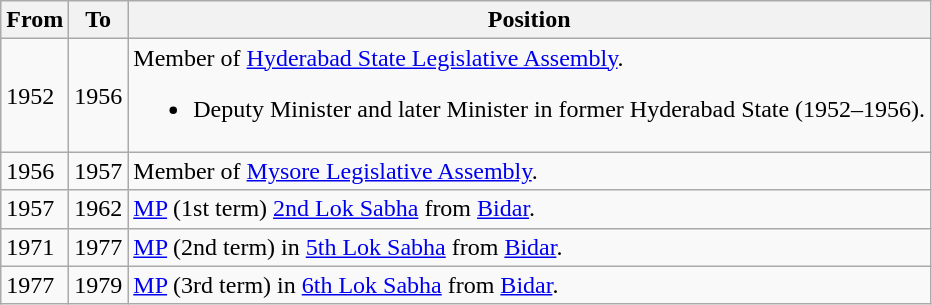<table class="wikitable">
<tr>
<th>From</th>
<th>To</th>
<th>Position</th>
</tr>
<tr>
<td>1952</td>
<td>1956</td>
<td>Member of <a href='#'>Hyderabad State Legislative Assembly</a>.<br><ul><li>Deputy Minister and later Minister in former Hyderabad State (1952–1956).</li></ul></td>
</tr>
<tr>
<td>1956</td>
<td>1957</td>
<td>Member of <a href='#'>Mysore Legislative Assembly</a>.</td>
</tr>
<tr>
<td>1957</td>
<td>1962</td>
<td><a href='#'>MP</a> (1st term) <a href='#'>2nd Lok Sabha</a> from <a href='#'>Bidar</a>.</td>
</tr>
<tr>
<td>1971</td>
<td>1977</td>
<td><a href='#'>MP</a> (2nd term) in <a href='#'>5th Lok Sabha</a> from  <a href='#'>Bidar</a>.</td>
</tr>
<tr>
<td>1977</td>
<td>1979</td>
<td><a href='#'>MP</a> (3rd term) in <a href='#'>6th Lok Sabha</a> from  <a href='#'>Bidar</a>.</td>
</tr>
</table>
